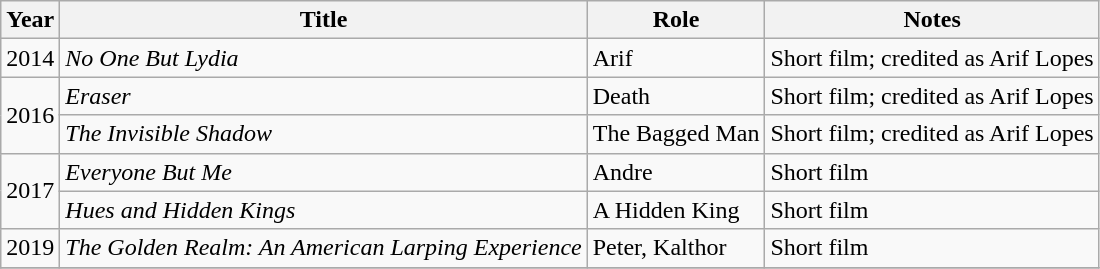<table class="wikitable sortable">
<tr>
<th>Year</th>
<th>Title</th>
<th>Role</th>
<th>Notes</th>
</tr>
<tr>
<td>2014</td>
<td><em>No One But Lydia</em></td>
<td>Arif</td>
<td>Short film; credited as Arif Lopes</td>
</tr>
<tr>
<td rowspan="2">2016</td>
<td><em>Eraser</em></td>
<td>Death</td>
<td>Short film; credited as Arif Lopes</td>
</tr>
<tr>
<td><em>The Invisible Shadow</em></td>
<td>The Bagged Man</td>
<td>Short film; credited as Arif Lopes</td>
</tr>
<tr>
<td rowspan="2">2017</td>
<td><em>Everyone But Me</em></td>
<td>Andre</td>
<td>Short film</td>
</tr>
<tr>
<td><em>Hues and Hidden Kings</em></td>
<td>A Hidden King</td>
<td>Short film</td>
</tr>
<tr>
<td>2019</td>
<td><em>The Golden Realm: An American Larping Experience</em></td>
<td>Peter, Kalthor</td>
<td>Short film</td>
</tr>
<tr>
</tr>
</table>
